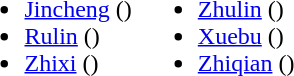<table>
<tr>
<td valign="top"><br><ul><li><a href='#'>Jincheng</a> ()</li><li><a href='#'>Rulin</a> ()</li><li><a href='#'>Zhixi</a> ()</li></ul></td>
<td valign="top"><br><ul><li><a href='#'>Zhulin</a> ()</li><li><a href='#'>Xuebu</a> ()</li><li><a href='#'>Zhiqian</a> ()</li></ul></td>
</tr>
</table>
